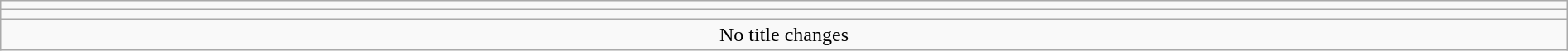<table class="wikitable" style="text-align:center; width:100%;">
<tr>
<td colspan=5></td>
</tr>
<tr>
<td colspan=5><strong></strong></td>
</tr>
<tr>
<td colspan="5">No title changes</td>
</tr>
</table>
